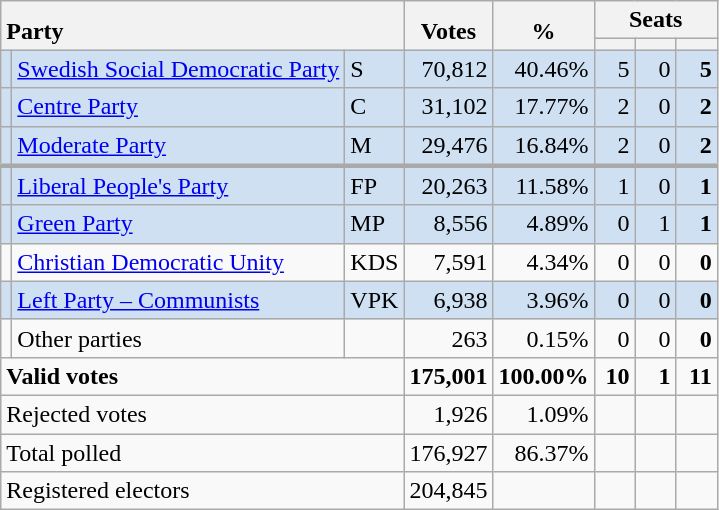<table class="wikitable" border="1" style="text-align:right;">
<tr>
<th style="text-align:left;" valign=bottom rowspan=2 colspan=3>Party</th>
<th align=center valign=bottom rowspan=2 width="50">Votes</th>
<th align=center valign=bottom rowspan=2 width="50">%</th>
<th colspan=3>Seats</th>
</tr>
<tr>
<th align=center valign=bottom width="20"><small></small></th>
<th align=center valign=bottom width="20"><small><a href='#'></a></small></th>
<th align=center valign=bottom width="20"><small></small></th>
</tr>
<tr style="background:#CEE0F2;">
<td></td>
<td align=left style="white-space: nowrap;"><a href='#'>Swedish Social Democratic Party</a></td>
<td align=left>S</td>
<td>70,812</td>
<td>40.46%</td>
<td>5</td>
<td>0</td>
<td><strong>5</strong></td>
</tr>
<tr style="background:#CEE0F2;">
<td></td>
<td align=left><a href='#'>Centre Party</a></td>
<td align=left>C</td>
<td>31,102</td>
<td>17.77%</td>
<td>2</td>
<td>0</td>
<td><strong>2</strong></td>
</tr>
<tr style="background:#CEE0F2;">
<td></td>
<td align=left><a href='#'>Moderate Party</a></td>
<td align=left>M</td>
<td>29,476</td>
<td>16.84%</td>
<td>2</td>
<td>0</td>
<td><strong>2</strong></td>
</tr>
<tr style="background:#CEE0F2; border-top:3px solid darkgray;">
<td></td>
<td align=left><a href='#'>Liberal People's Party</a></td>
<td align=left>FP</td>
<td>20,263</td>
<td>11.58%</td>
<td>1</td>
<td>0</td>
<td><strong>1</strong></td>
</tr>
<tr style="background:#CEE0F2;">
<td></td>
<td align=left><a href='#'>Green Party</a></td>
<td align=left>MP</td>
<td>8,556</td>
<td>4.89%</td>
<td>0</td>
<td>1</td>
<td><strong>1</strong></td>
</tr>
<tr>
<td></td>
<td align=left><a href='#'>Christian Democratic Unity</a></td>
<td align=left>KDS</td>
<td>7,591</td>
<td>4.34%</td>
<td>0</td>
<td>0</td>
<td><strong>0</strong></td>
</tr>
<tr style="background:#CEE0F2;">
<td></td>
<td align=left><a href='#'>Left Party – Communists</a></td>
<td align=left>VPK</td>
<td>6,938</td>
<td>3.96%</td>
<td>0</td>
<td>0</td>
<td><strong>0</strong></td>
</tr>
<tr>
<td></td>
<td align=left>Other parties</td>
<td></td>
<td>263</td>
<td>0.15%</td>
<td>0</td>
<td>0</td>
<td><strong>0</strong></td>
</tr>
<tr style="font-weight:bold">
<td align=left colspan=3>Valid votes</td>
<td>175,001</td>
<td>100.00%</td>
<td>10</td>
<td>1</td>
<td>11</td>
</tr>
<tr>
<td align=left colspan=3>Rejected votes</td>
<td>1,926</td>
<td>1.09%</td>
<td></td>
<td></td>
<td></td>
</tr>
<tr>
<td align=left colspan=3>Total polled</td>
<td>176,927</td>
<td>86.37%</td>
<td></td>
<td></td>
<td></td>
</tr>
<tr>
<td align=left colspan=3>Registered electors</td>
<td>204,845</td>
<td></td>
<td></td>
<td></td>
<td></td>
</tr>
</table>
